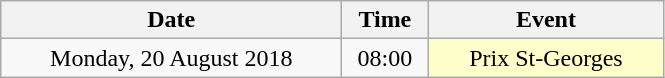<table class = "wikitable" style="text-align:center;">
<tr>
<th width=220>Date</th>
<th width=50>Time</th>
<th width=150>Event</th>
</tr>
<tr>
<td>Monday, 20 August 2018</td>
<td>08:00</td>
<td bgcolor=ffffcc>Prix St-Georges</td>
</tr>
</table>
